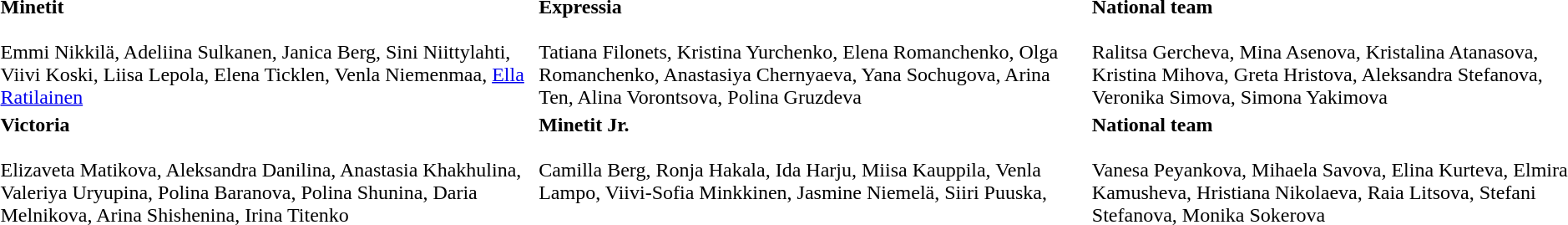<table>
<tr bgcolor="#DFDFDF">
</tr>
<tr>
<th scope=row style="text-align:left"> </th>
<td valign="top"><strong>Minetit</strong> <br><br>Emmi Nikkilä, Adeliina Sulkanen, Janica Berg, Sini Niittylahti, Viivi Koski, Liisa Lepola, Elena Ticklen, Venla Niemenmaa, <a href='#'>Ella Ratilainen</a></td>
<td valign="top"><strong>Expressia</strong> <br><br>Tatiana Filonets, Kristina Yurchenko, Elena Romanchenko, Olga Romanchenko, Anastasiya Chernyaeva, Yana Sochugova, Arina Ten, Alina Vorontsova, Polina Gruzdeva</td>
<td valign="top"><strong>National team</strong> <br><br>Ralitsa Gercheva, Mina Asenova, Kristalina Atanasova, Kristina Mihova, Greta Hristova, Aleksandra Stefanova, Veronika Simova, Simona Yakimova</td>
</tr>
<tr>
<th scope=row style="text-align:left"></th>
<td valign="top"><strong>Victoria</strong> <br><br>Elizaveta Matikova, Aleksandra Danilina, Anastasia Khakhulina, Valeriya Uryupina, Polina Baranova, Polina Shunina, Daria Melnikova, Arina Shishenina, Irina Titenko</td>
<td valign="top"><strong>Minetit Jr.</strong> <br><br>Camilla Berg, Ronja Hakala, Ida Harju, Miisa Kauppila, Venla Lampo, Viivi-Sofia Minkkinen, Jasmine Niemelä, Siiri Puuska,</td>
<td valign="top"><strong>National team</strong> <br><br>Vanesa Peyankova, Mihaela Savova, Elina Kurteva, Elmira Kamusheva, Hristiana Nikolaeva, Raia Litsova, Stefani Stefanova, Monika Sokerova</td>
</tr>
<tr>
</tr>
</table>
